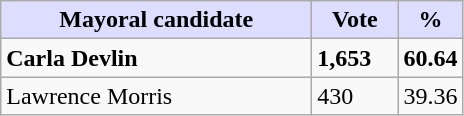<table class="wikitable">
<tr>
<th style="background:#ddf;" width="200px">Mayoral candidate</th>
<th style="background:#ddf;" width="50px">Vote</th>
<th style="background:#ddf;" width="30px">%</th>
</tr>
<tr>
<td><strong>Carla Devlin</strong></td>
<td><strong>1,653</strong></td>
<td><strong>60.64</strong></td>
</tr>
<tr>
<td>Lawrence Morris</td>
<td>430</td>
<td>39.36</td>
</tr>
</table>
